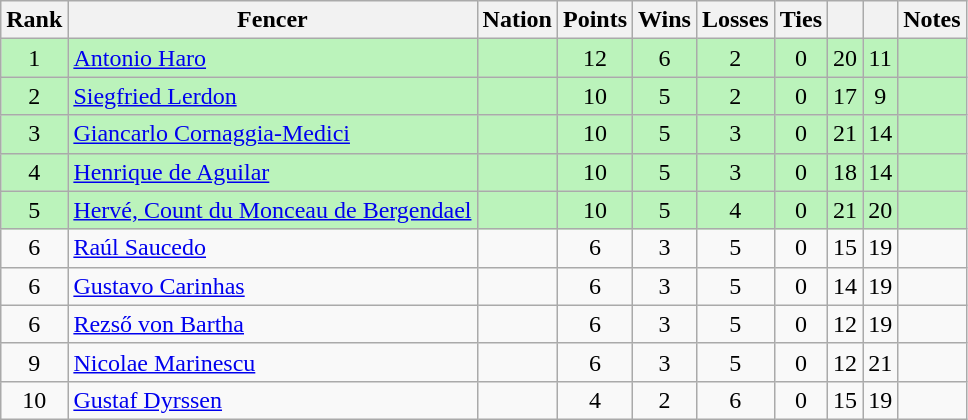<table class="wikitable sortable" style="text-align: center;">
<tr>
<th>Rank</th>
<th>Fencer</th>
<th>Nation</th>
<th>Points</th>
<th>Wins</th>
<th>Losses</th>
<th>Ties</th>
<th></th>
<th></th>
<th>Notes</th>
</tr>
<tr style="background:#bbf3bb;">
<td>1</td>
<td align=left><a href='#'>Antonio Haro</a></td>
<td align=left></td>
<td>12</td>
<td>6</td>
<td>2</td>
<td>0</td>
<td>20</td>
<td>11</td>
<td></td>
</tr>
<tr style="background:#bbf3bb;">
<td>2</td>
<td align=left><a href='#'>Siegfried Lerdon</a></td>
<td align=left></td>
<td>10</td>
<td>5</td>
<td>2</td>
<td>0</td>
<td>17</td>
<td>9</td>
<td></td>
</tr>
<tr style="background:#bbf3bb;">
<td>3</td>
<td align=left><a href='#'>Giancarlo Cornaggia-Medici</a></td>
<td align=left></td>
<td>10</td>
<td>5</td>
<td>3</td>
<td>0</td>
<td>21</td>
<td>14</td>
<td></td>
</tr>
<tr style="background:#bbf3bb;">
<td>4</td>
<td align=left><a href='#'>Henrique de Aguilar</a></td>
<td align=left></td>
<td>10</td>
<td>5</td>
<td>3</td>
<td>0</td>
<td>18</td>
<td>14</td>
<td></td>
</tr>
<tr style="background:#bbf3bb;">
<td>5</td>
<td align=left><a href='#'>Hervé, Count du Monceau de Bergendael</a></td>
<td align=left></td>
<td>10</td>
<td>5</td>
<td>4</td>
<td>0</td>
<td>21</td>
<td>20</td>
<td></td>
</tr>
<tr>
<td>6</td>
<td align=left><a href='#'>Raúl Saucedo</a></td>
<td align=left></td>
<td>6</td>
<td>3</td>
<td>5</td>
<td>0</td>
<td>15</td>
<td>19</td>
<td></td>
</tr>
<tr>
<td>6</td>
<td align=left><a href='#'>Gustavo Carinhas</a></td>
<td align=left></td>
<td>6</td>
<td>3</td>
<td>5</td>
<td>0</td>
<td>14</td>
<td>19</td>
<td></td>
</tr>
<tr>
<td>6</td>
<td align=left><a href='#'>Rezső von Bartha</a></td>
<td align=left></td>
<td>6</td>
<td>3</td>
<td>5</td>
<td>0</td>
<td>12</td>
<td>19</td>
<td></td>
</tr>
<tr>
<td>9</td>
<td align=left><a href='#'>Nicolae Marinescu</a></td>
<td align=left></td>
<td>6</td>
<td>3</td>
<td>5</td>
<td>0</td>
<td>12</td>
<td>21</td>
<td></td>
</tr>
<tr>
<td>10</td>
<td align=left><a href='#'>Gustaf Dyrssen</a></td>
<td align=left></td>
<td>4</td>
<td>2</td>
<td>6</td>
<td>0</td>
<td>15</td>
<td>19</td>
<td></td>
</tr>
</table>
